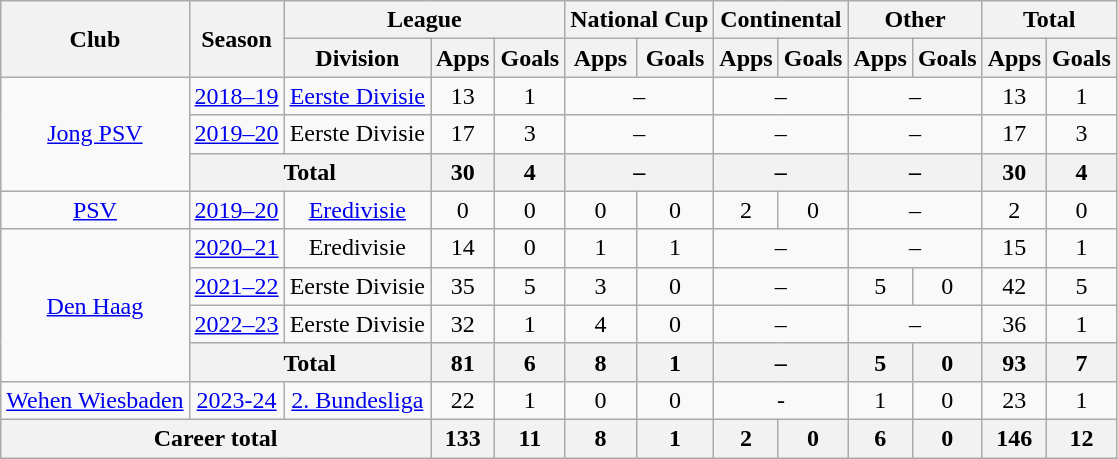<table class="wikitable" style="text-align:center">
<tr>
<th rowspan=2>Club</th>
<th rowspan=2>Season</th>
<th colspan=3>League</th>
<th colspan=2>National Cup</th>
<th colspan=2>Continental</th>
<th colspan=2>Other</th>
<th colspan=2>Total</th>
</tr>
<tr>
<th>Division</th>
<th>Apps</th>
<th>Goals</th>
<th>Apps</th>
<th>Goals</th>
<th>Apps</th>
<th>Goals</th>
<th>Apps</th>
<th>Goals</th>
<th>Apps</th>
<th>Goals</th>
</tr>
<tr>
<td rowspan=3><a href='#'>Jong PSV</a></td>
<td><a href='#'>2018–19</a></td>
<td><a href='#'>Eerste Divisie</a></td>
<td>13</td>
<td>1</td>
<td colspan=2>–</td>
<td colspan=2>–</td>
<td colspan=2>–</td>
<td>13</td>
<td>1</td>
</tr>
<tr>
<td><a href='#'>2019–20</a></td>
<td>Eerste Divisie</td>
<td>17</td>
<td>3</td>
<td colspan=2>–</td>
<td colspan=2>–</td>
<td colspan=2>–</td>
<td>17</td>
<td>3</td>
</tr>
<tr>
<th colspan=2>Total</th>
<th>30</th>
<th>4</th>
<th colspan=2>–</th>
<th colspan=2>–</th>
<th colspan=2>–</th>
<th>30</th>
<th>4</th>
</tr>
<tr>
<td><a href='#'>PSV</a></td>
<td><a href='#'>2019–20</a></td>
<td><a href='#'>Eredivisie</a></td>
<td>0</td>
<td>0</td>
<td>0</td>
<td>0</td>
<td>2</td>
<td>0</td>
<td colspan=2>–</td>
<td>2</td>
<td>0</td>
</tr>
<tr>
<td rowspan=4><a href='#'>Den Haag</a></td>
<td><a href='#'>2020–21</a></td>
<td>Eredivisie</td>
<td>14</td>
<td>0</td>
<td>1</td>
<td>1</td>
<td colspan=2>–</td>
<td colspan=2>–</td>
<td>15</td>
<td>1</td>
</tr>
<tr>
<td><a href='#'>2021–22</a></td>
<td>Eerste Divisie</td>
<td>35</td>
<td>5</td>
<td>3</td>
<td>0</td>
<td colspan=2>–</td>
<td>5</td>
<td>0</td>
<td>42</td>
<td>5</td>
</tr>
<tr>
<td><a href='#'>2022–23</a></td>
<td>Eerste Divisie</td>
<td>32</td>
<td>1</td>
<td>4</td>
<td>0</td>
<td colspan=2>–</td>
<td colspan=2>–</td>
<td>36</td>
<td>1</td>
</tr>
<tr>
<th colspan=2>Total</th>
<th>81</th>
<th>6</th>
<th>8</th>
<th>1</th>
<th colspan=2>–</th>
<th>5</th>
<th>0</th>
<th>93</th>
<th>7</th>
</tr>
<tr>
<td><a href='#'>Wehen Wiesbaden</a></td>
<td><a href='#'>2023-24</a></td>
<td><a href='#'>2. Bundesliga</a></td>
<td>22</td>
<td>1</td>
<td>0</td>
<td>0</td>
<td colspan=2>-</td>
<td>1</td>
<td>0</td>
<td>23</td>
<td>1</td>
</tr>
<tr>
<th colspan=3>Career total</th>
<th>133</th>
<th>11</th>
<th>8</th>
<th>1</th>
<th>2</th>
<th>0</th>
<th>6</th>
<th>0</th>
<th>146</th>
<th>12</th>
</tr>
</table>
